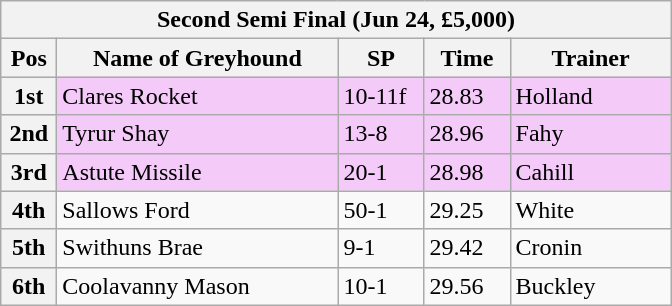<table class="wikitable">
<tr>
<th colspan="6">Second Semi Final (Jun 24, £5,000)</th>
</tr>
<tr>
<th width=30>Pos</th>
<th width=180>Name of Greyhound</th>
<th width=50>SP</th>
<th width=50>Time</th>
<th width=100>Trainer</th>
</tr>
<tr style="background: #f4caf9;">
<th>1st</th>
<td>Clares Rocket</td>
<td>10-11f</td>
<td>28.83</td>
<td>Holland</td>
</tr>
<tr style="background: #f4caf9;">
<th>2nd</th>
<td>Tyrur Shay</td>
<td>13-8</td>
<td>28.96</td>
<td>Fahy</td>
</tr>
<tr style="background: #f4caf9;">
<th>3rd</th>
<td>Astute Missile</td>
<td>20-1</td>
<td>28.98</td>
<td>Cahill</td>
</tr>
<tr>
<th>4th</th>
<td>Sallows Ford</td>
<td>50-1</td>
<td>29.25</td>
<td>White</td>
</tr>
<tr>
<th>5th</th>
<td>Swithuns Brae</td>
<td>9-1</td>
<td>29.42</td>
<td>Cronin</td>
</tr>
<tr>
<th>6th</th>
<td>Coolavanny Mason</td>
<td>10-1</td>
<td>29.56</td>
<td>Buckley</td>
</tr>
</table>
